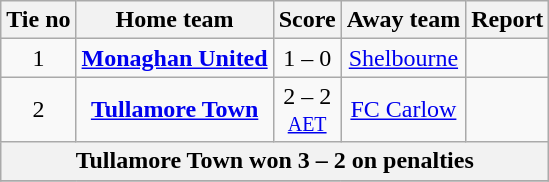<table class="wikitable" style="text-align: center">
<tr>
<th>Tie no</th>
<th>Home team</th>
<th>Score</th>
<th>Away team</th>
<th>Report</th>
</tr>
<tr>
<td>1</td>
<td><strong><a href='#'>Monaghan United</a></strong></td>
<td>1 – 0</td>
<td><a href='#'>Shelbourne</a></td>
<td></td>
</tr>
<tr>
<td>2</td>
<td><strong><a href='#'>Tullamore Town</a></strong></td>
<td>2 – 2 <br> <small><a href='#'>AET</a></small></td>
<td><a href='#'>FC Carlow</a></td>
</tr>
<tr>
<th colspan="5">Tullamore Town won 3 – 2 on penalties</th>
</tr>
<tr>
</tr>
</table>
